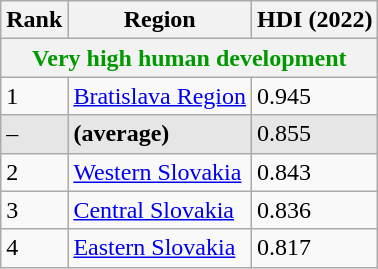<table class="wikitable sortable">
<tr>
<th>Rank</th>
<th>Region</th>
<th>HDI (2022)</th>
</tr>
<tr>
<th colspan="3" style="color:#090;">Very high human development</th>
</tr>
<tr>
<td>1</td>
<td style="text-align:left"><a href='#'>Bratislava Region</a></td>
<td>0.945</td>
</tr>
<tr style="background:#e6e6e6">
<td>–</td>
<td style="text-align:left"><strong></strong> <strong>(average)</strong></td>
<td>0.855</td>
</tr>
<tr>
<td>2</td>
<td style="text-align:left"><a href='#'>Western Slovakia</a></td>
<td>0.843</td>
</tr>
<tr>
<td>3</td>
<td style="text-align:left"><a href='#'>Central Slovakia</a></td>
<td>0.836</td>
</tr>
<tr>
<td>4</td>
<td style="text-align:left"><a href='#'>Eastern Slovakia</a></td>
<td>0.817</td>
</tr>
</table>
